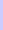<table align="right" class="toccolours" style="margin:0 0 1em 1em;">
<tr>
<td style="background:#ccccff; text-align:center;"><br></td>
</tr>
<tr>
<td><br></td>
</tr>
<tr>
<td><br></td>
</tr>
<tr>
<td><br></td>
</tr>
</table>
